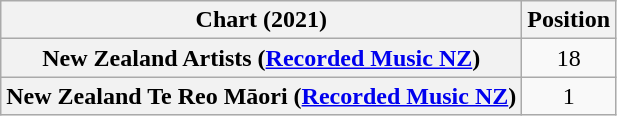<table class="wikitable sortable plainrowheaders" style="text-align:center">
<tr>
<th scope="col">Chart (2021)</th>
<th scope="col">Position</th>
</tr>
<tr>
<th scope="row">New Zealand Artists (<a href='#'>Recorded Music NZ</a>)</th>
<td>18</td>
</tr>
<tr>
<th scope="row">New Zealand Te Reo Māori (<a href='#'>Recorded Music NZ</a>)</th>
<td>1</td>
</tr>
</table>
